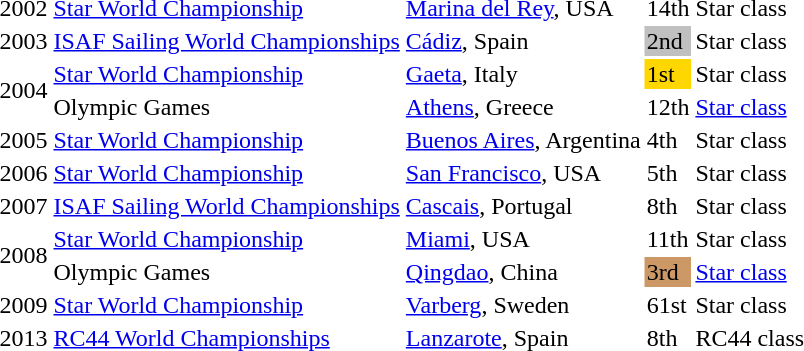<table>
<tr>
<td>2002</td>
<td><a href='#'>Star World Championship</a></td>
<td><a href='#'>Marina del Rey</a>, USA</td>
<td>14th</td>
<td>Star class</td>
</tr>
<tr>
<td>2003</td>
<td><a href='#'>ISAF Sailing World Championships</a></td>
<td><a href='#'>Cádiz</a>, Spain</td>
<td style="background:silver;">2nd</td>
<td>Star class</td>
</tr>
<tr>
<td rowspan=2>2004</td>
<td><a href='#'>Star World Championship</a></td>
<td><a href='#'>Gaeta</a>, Italy</td>
<td style="background:gold;">1st</td>
<td>Star class</td>
</tr>
<tr>
<td>Olympic Games</td>
<td><a href='#'>Athens</a>, Greece</td>
<td>12th</td>
<td><a href='#'>Star class</a></td>
</tr>
<tr>
<td>2005</td>
<td><a href='#'>Star World Championship</a></td>
<td><a href='#'>Buenos Aires</a>, Argentina</td>
<td>4th</td>
<td>Star class</td>
</tr>
<tr>
<td>2006</td>
<td><a href='#'>Star World Championship</a></td>
<td><a href='#'>San Francisco</a>, USA</td>
<td>5th</td>
<td>Star class</td>
</tr>
<tr>
<td>2007</td>
<td><a href='#'>ISAF Sailing World Championships</a></td>
<td><a href='#'>Cascais</a>, Portugal</td>
<td>8th</td>
<td>Star class</td>
</tr>
<tr>
<td rowspan=2>2008</td>
<td><a href='#'>Star World Championship</a></td>
<td><a href='#'>Miami</a>, USA</td>
<td>11th</td>
<td>Star class</td>
</tr>
<tr>
<td>Olympic Games</td>
<td><a href='#'>Qingdao</a>, China</td>
<td style="background:#cc9966;">3rd</td>
<td><a href='#'>Star class</a></td>
</tr>
<tr>
<td>2009</td>
<td><a href='#'>Star World Championship</a></td>
<td><a href='#'>Varberg</a>, Sweden</td>
<td>61st</td>
<td>Star class</td>
</tr>
<tr>
<td rowspan=2>2013</td>
<td><a href='#'>RC44 World Championships</a></td>
<td><a href='#'>Lanzarote</a>, Spain</td>
<td>8th</td>
<td>RC44 class</td>
</tr>
</table>
